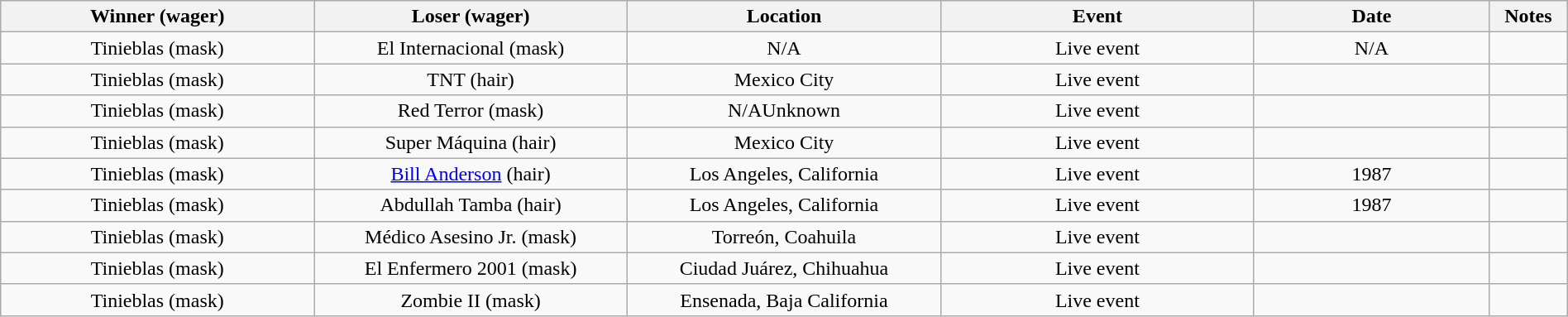<table class="wikitable sortable" width=100%  style="text-align: center">
<tr>
<th width=20% scope="col">Winner (wager)</th>
<th width=20% scope="col">Loser (wager)</th>
<th width=20% scope="col">Location</th>
<th width=20% scope="col">Event</th>
<th width=15% scope="col">Date</th>
<th class="unsortable" width=5% scope="col">Notes</th>
</tr>
<tr>
<td>Tinieblas (mask)</td>
<td>El Internacional (mask)</td>
<td>N/A</td>
<td>Live event</td>
<td>N/A</td>
<td> </td>
</tr>
<tr>
<td>Tinieblas (mask)</td>
<td>TNT (hair)</td>
<td>Mexico City</td>
<td>Live event</td>
<td></td>
<td> </td>
</tr>
<tr>
<td>Tinieblas (mask)</td>
<td>Red Terror (mask)</td>
<td>N/AUnknown</td>
<td>Live event</td>
<td></td>
<td> </td>
</tr>
<tr>
<td>Tinieblas (mask)</td>
<td>Super Máquina (hair)</td>
<td>Mexico City</td>
<td>Live event</td>
<td></td>
<td> </td>
</tr>
<tr>
<td>Tinieblas (mask)</td>
<td><a href='#'>Bill Anderson</a> (hair)</td>
<td>Los Angeles, California</td>
<td>Live event</td>
<td>1987</td>
<td> </td>
</tr>
<tr>
<td>Tinieblas (mask)</td>
<td>Abdullah Tamba (hair)</td>
<td>Los Angeles, California</td>
<td>Live event</td>
<td>1987</td>
<td> </td>
</tr>
<tr>
<td>Tinieblas (mask)</td>
<td>Médico Asesino Jr. (mask)</td>
<td>Torreón, Coahuila</td>
<td>Live event</td>
<td></td>
<td> </td>
</tr>
<tr>
<td>Tinieblas (mask)</td>
<td>El Enfermero 2001 (mask)</td>
<td>Ciudad Juárez, Chihuahua</td>
<td>Live event</td>
<td></td>
<td></td>
</tr>
<tr>
<td>Tinieblas (mask)</td>
<td>Zombie II (mask)</td>
<td>Ensenada, Baja California</td>
<td>Live event</td>
<td></td>
<td></td>
</tr>
</table>
